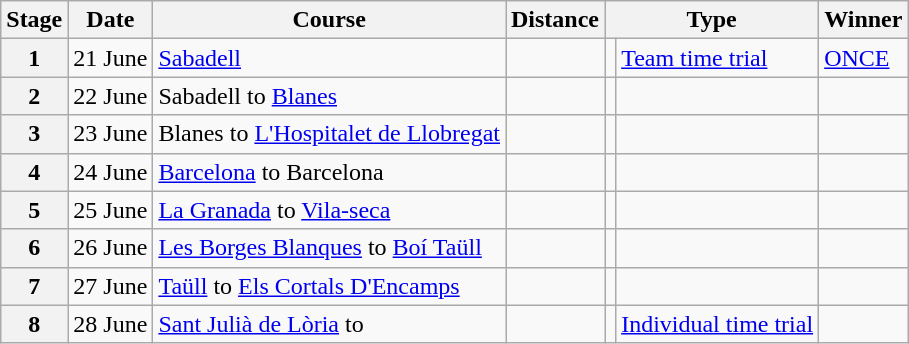<table class="wikitable">
<tr>
<th scope="col">Stage</th>
<th scope="col">Date</th>
<th scope="col">Course</th>
<th scope="col">Distance</th>
<th scope="col" colspan="2">Type</th>
<th scope="col">Winner</th>
</tr>
<tr>
<th scope="row">1</th>
<td style="text-align:right;">21 June</td>
<td><a href='#'>Sabadell</a></td>
<td></td>
<td></td>
<td><a href='#'>Team time trial</a></td>
<td><a href='#'>ONCE</a></td>
</tr>
<tr>
<th scope="row">2</th>
<td style="text-align:right;">22 June</td>
<td>Sabadell to <a href='#'>Blanes</a></td>
<td></td>
<td></td>
<td></td>
<td></td>
</tr>
<tr>
<th scope="row">3</th>
<td style="text-align:right;">23 June</td>
<td>Blanes to <a href='#'>L'Hospitalet de Llobregat</a></td>
<td></td>
<td></td>
<td></td>
<td></td>
</tr>
<tr>
<th scope="row">4</th>
<td style="text-align:right;">24 June</td>
<td><a href='#'>Barcelona</a> to Barcelona</td>
<td></td>
<td></td>
<td></td>
<td></td>
</tr>
<tr>
<th scope="row">5</th>
<td style="text-align:right;">25 June</td>
<td><a href='#'>La Granada</a> to <a href='#'>Vila-seca</a></td>
<td></td>
<td></td>
<td></td>
<td></td>
</tr>
<tr>
<th scope="row">6</th>
<td style="text-align:right;">26 June</td>
<td><a href='#'>Les Borges Blanques</a> to <a href='#'>Boí Taüll</a></td>
<td></td>
<td></td>
<td></td>
<td></td>
</tr>
<tr>
<th scope="row">7</th>
<td style="text-align:right;">27 June</td>
<td><a href='#'>Taüll</a> to <a href='#'>Els Cortals D'Encamps</a></td>
<td></td>
<td></td>
<td></td>
<td></td>
</tr>
<tr>
<th scope="row">8</th>
<td style="text-align:right;">28 June</td>
<td><a href='#'>Sant Julià de Lòria</a> to </td>
<td></td>
<td></td>
<td><a href='#'>Individual time trial</a></td>
<td></td>
</tr>
</table>
